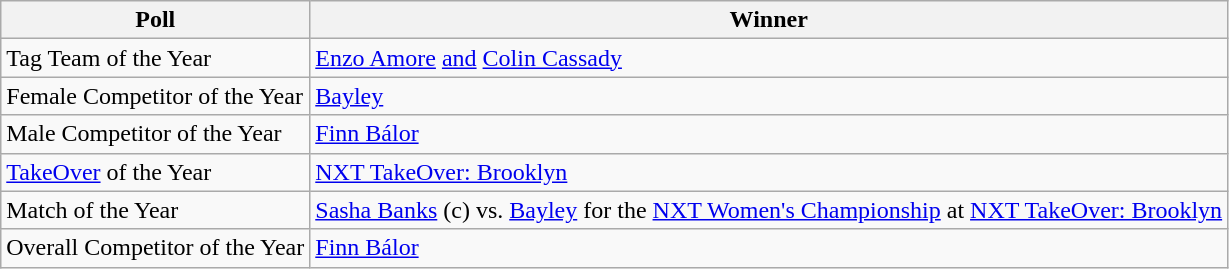<table class="wikitable">
<tr>
<th>Poll</th>
<th>Winner</th>
</tr>
<tr>
<td>Tag Team of the Year</td>
<td><a href='#'>Enzo Amore</a> <a href='#'>and</a> <a href='#'>Colin Cassady</a></td>
</tr>
<tr>
<td>Female Competitor of the Year</td>
<td><a href='#'>Bayley</a></td>
</tr>
<tr>
<td>Male Competitor of the Year</td>
<td><a href='#'>Finn Bálor</a></td>
</tr>
<tr>
<td><a href='#'>TakeOver</a> of the Year</td>
<td><a href='#'>NXT TakeOver: Brooklyn</a></td>
</tr>
<tr>
<td>Match of the Year</td>
<td><a href='#'>Sasha Banks</a> (c) vs. <a href='#'>Bayley</a> for the <a href='#'>NXT Women's Championship</a> at <a href='#'>NXT TakeOver: Brooklyn</a></td>
</tr>
<tr>
<td>Overall Competitor of the Year</td>
<td><a href='#'>Finn Bálor</a></td>
</tr>
</table>
